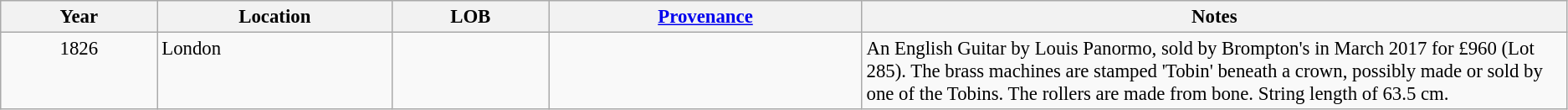<table class="sortable wikitable" style="margins:auto; width=95%; font-size: 95%;">
<tr>
<th width="10%">Year</th>
<th width="15%">Location</th>
<th width="10%">LOB</th>
<th width="20%"><a href='#'>Provenance</a></th>
<th width="45%">Notes</th>
</tr>
<tr valign="top">
<td align=center>1826</td>
<td>London</td>
<td></td>
<td></td>
<td>An English Guitar by Louis Panormo, sold by Brompton's in March 2017 for £960 (Lot 285). The brass machines are stamped 'Tobin' beneath a crown, possibly made or sold by one of the Tobins. The rollers are made from bone. String length of 63.5 cm.</td>
</tr>
</table>
